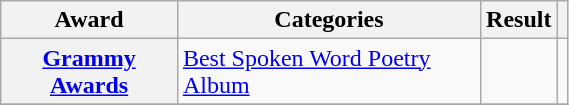<table class="wikitable sortable plainrowheaders" style="width: 30%;">
<tr>
<th scope="col">Award</th>
<th scope="col">Categories</th>
<th scope="col">Result</th>
<th class="unsortable" scope="col"></th>
</tr>
<tr>
<th scope="row"><a href='#'>Grammy Awards</a></th>
<td><a href='#'>Best Spoken Word Poetry Album</a></td>
<td></td>
<td style="text-align:center;"></td>
</tr>
<tr>
</tr>
</table>
